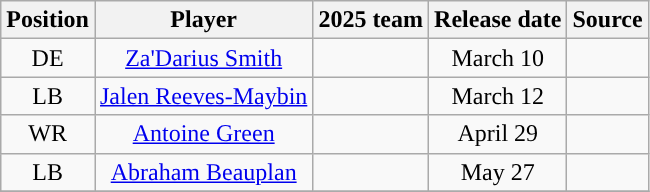<table class="wikitable" style="text-align:center">
<tr>
<th>Position</th>
<th>Player</th>
<th>2025 team</th>
<th>Release date</th>
<th>Source</th>
</tr>
<tr>
<td>DE</td>
<td><a href='#'>Za'Darius Smith</a></td>
<td></td>
<td>March 10</td>
<td></td>
</tr>
<tr>
<td>LB</td>
<td><a href='#'>Jalen Reeves-Maybin</a></td>
<td></td>
<td>March 12</td>
<td></td>
</tr>
<tr>
<td>WR</td>
<td><a href='#'>Antoine Green</a></td>
<td></td>
<td>April 29</td>
<td></td>
</tr>
<tr>
<td>LB</td>
<td><a href='#'>Abraham Beauplan</a></td>
<td></td>
<td>May 27</td>
<td></td>
</tr>
<tr>
</tr>
</table>
